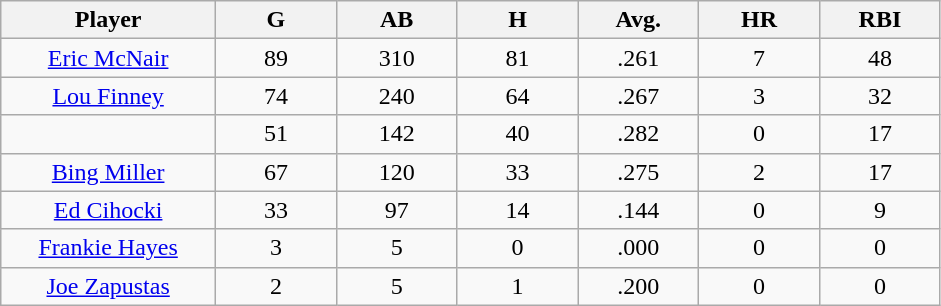<table class="wikitable sortable">
<tr>
<th bgcolor="#DDDDFF" width="16%">Player</th>
<th bgcolor="#DDDDFF" width="9%">G</th>
<th bgcolor="#DDDDFF" width="9%">AB</th>
<th bgcolor="#DDDDFF" width="9%">H</th>
<th bgcolor="#DDDDFF" width="9%">Avg.</th>
<th bgcolor="#DDDDFF" width="9%">HR</th>
<th bgcolor="#DDDDFF" width="9%">RBI</th>
</tr>
<tr align="center">
<td><a href='#'>Eric McNair</a></td>
<td>89</td>
<td>310</td>
<td>81</td>
<td>.261</td>
<td>7</td>
<td>48</td>
</tr>
<tr align=center>
<td><a href='#'>Lou Finney</a></td>
<td>74</td>
<td>240</td>
<td>64</td>
<td>.267</td>
<td>3</td>
<td>32</td>
</tr>
<tr align=center>
<td></td>
<td>51</td>
<td>142</td>
<td>40</td>
<td>.282</td>
<td>0</td>
<td>17</td>
</tr>
<tr align="center">
<td><a href='#'>Bing Miller</a></td>
<td>67</td>
<td>120</td>
<td>33</td>
<td>.275</td>
<td>2</td>
<td>17</td>
</tr>
<tr align=center>
<td><a href='#'>Ed Cihocki</a></td>
<td>33</td>
<td>97</td>
<td>14</td>
<td>.144</td>
<td>0</td>
<td>9</td>
</tr>
<tr align=center>
<td><a href='#'>Frankie Hayes</a></td>
<td>3</td>
<td>5</td>
<td>0</td>
<td>.000</td>
<td>0</td>
<td>0</td>
</tr>
<tr align=center>
<td><a href='#'>Joe Zapustas</a></td>
<td>2</td>
<td>5</td>
<td>1</td>
<td>.200</td>
<td>0</td>
<td>0</td>
</tr>
</table>
